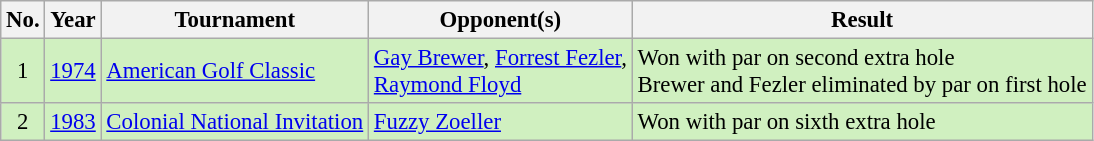<table class="wikitable" style="font-size:95%;">
<tr>
<th>No.</th>
<th>Year</th>
<th>Tournament</th>
<th>Opponent(s)</th>
<th>Result</th>
</tr>
<tr style="background:#D0F0C0;">
<td align=center>1</td>
<td><a href='#'>1974</a></td>
<td><a href='#'>American Golf Classic</a></td>
<td> <a href='#'>Gay Brewer</a>,  <a href='#'>Forrest Fezler</a>,<br> <a href='#'>Raymond Floyd</a></td>
<td>Won with par on second extra hole<br>Brewer and Fezler eliminated by par on first hole</td>
</tr>
<tr style="background:#D0F0C0;">
<td align=center>2</td>
<td><a href='#'>1983</a></td>
<td><a href='#'>Colonial National Invitation</a></td>
<td> <a href='#'>Fuzzy Zoeller</a></td>
<td>Won with par on sixth extra hole</td>
</tr>
</table>
